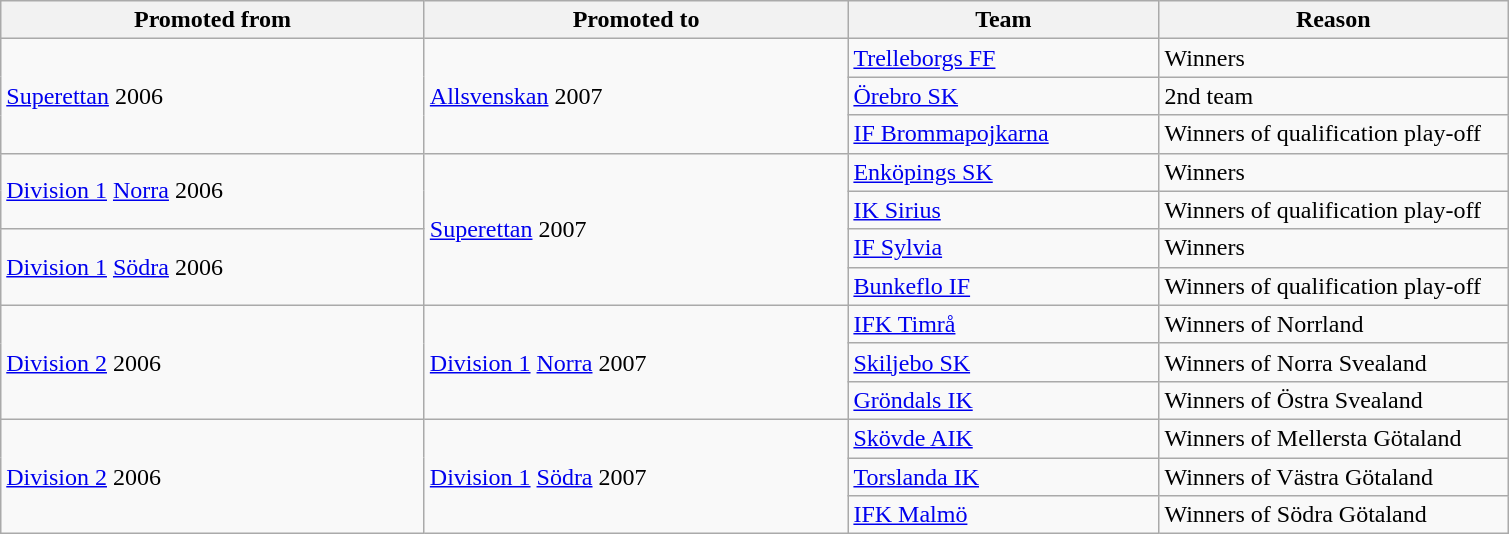<table class="wikitable" style="text-align: left;">
<tr>
<th style="width: 275px;">Promoted from</th>
<th style="width: 275px;">Promoted to</th>
<th style="width: 200px;">Team</th>
<th style="width: 225px;">Reason</th>
</tr>
<tr>
<td rowspan="3"><a href='#'>Superettan</a> 2006</td>
<td rowspan="3"><a href='#'>Allsvenskan</a> 2007</td>
<td><a href='#'>Trelleborgs FF</a></td>
<td>Winners</td>
</tr>
<tr>
<td><a href='#'>Örebro SK</a></td>
<td>2nd team</td>
</tr>
<tr>
<td><a href='#'>IF Brommapojkarna</a></td>
<td>Winners of qualification play-off</td>
</tr>
<tr>
<td rowspan="2"><a href='#'>Division 1</a> <a href='#'>Norra</a> 2006</td>
<td rowspan="4"><a href='#'>Superettan</a> 2007</td>
<td><a href='#'>Enköpings SK</a></td>
<td>Winners</td>
</tr>
<tr>
<td><a href='#'>IK Sirius</a></td>
<td>Winners of qualification play-off</td>
</tr>
<tr>
<td rowspan="2"><a href='#'>Division 1</a> <a href='#'>Södra</a> 2006</td>
<td><a href='#'>IF Sylvia</a></td>
<td>Winners</td>
</tr>
<tr>
<td><a href='#'>Bunkeflo IF</a></td>
<td>Winners of qualification play-off</td>
</tr>
<tr>
<td rowspan="3"><a href='#'>Division 2</a> 2006</td>
<td rowspan="3"><a href='#'>Division 1</a> <a href='#'>Norra</a> 2007</td>
<td><a href='#'>IFK Timrå</a></td>
<td>Winners of Norrland</td>
</tr>
<tr>
<td><a href='#'>Skiljebo SK</a></td>
<td>Winners of Norra Svealand</td>
</tr>
<tr>
<td><a href='#'>Gröndals IK</a></td>
<td>Winners of Östra Svealand</td>
</tr>
<tr>
<td rowspan="3"><a href='#'>Division 2</a> 2006</td>
<td rowspan="3"><a href='#'>Division 1</a> <a href='#'>Södra</a> 2007</td>
<td><a href='#'>Skövde AIK</a></td>
<td>Winners of Mellersta Götaland</td>
</tr>
<tr>
<td><a href='#'>Torslanda IK</a></td>
<td>Winners of Västra Götaland</td>
</tr>
<tr>
<td><a href='#'>IFK Malmö</a></td>
<td>Winners of Södra Götaland</td>
</tr>
</table>
